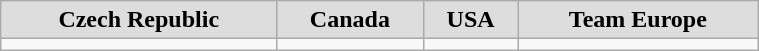<table class="wikitable" width="40%">
<tr style="font-weight:bold; background:#ddd;" |>
<td align="center"><strong>Czech Republic</strong></td>
<td align="center"><strong>Canada</strong></td>
<td align="center"><strong>USA</strong></td>
<td align="center"><strong>Team Europe</strong></td>
</tr>
<tr>
<td align="center"></td>
<td align="center"></td>
<td align="center"></td>
<td align="center"></td>
</tr>
</table>
